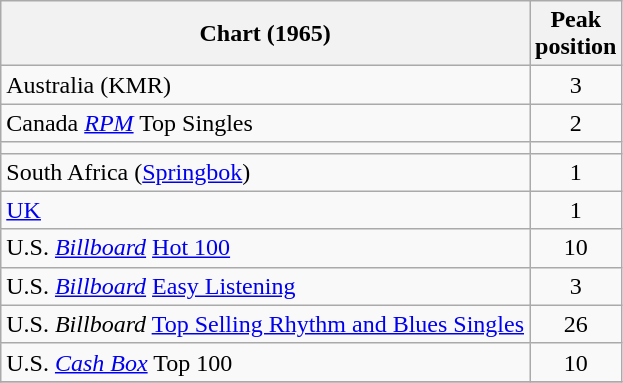<table class="wikitable sortable">
<tr>
<th>Chart (1965)</th>
<th>Peak<br>position</th>
</tr>
<tr>
<td>Australia (KMR)</td>
<td style="text-align:center;">3</td>
</tr>
<tr>
<td>Canada <em><a href='#'>RPM</a></em> Top Singles</td>
<td style="text-align:center;">2</td>
</tr>
<tr>
<td></td>
</tr>
<tr>
<td>South Africa (<a href='#'>Springbok</a>)</td>
<td align="center">1</td>
</tr>
<tr>
<td><a href='#'>UK</a></td>
<td style="text-align:center;">1</td>
</tr>
<tr>
<td>U.S. <em><a href='#'>Billboard</a></em> <a href='#'>Hot 100</a></td>
<td style="text-align:center;">10</td>
</tr>
<tr>
<td>U.S. <em><a href='#'>Billboard</a></em> <a href='#'>Easy Listening</a></td>
<td style="text-align:center;">3</td>
</tr>
<tr>
<td align="left">U.S. <em>Billboard</em> <a href='#'>Top Selling Rhythm and Blues Singles</a></td>
<td style="text-align:center;">26</td>
</tr>
<tr>
<td>U.S. <a href='#'><em>Cash Box</em></a> Top 100</td>
<td align="center">10</td>
</tr>
<tr>
</tr>
</table>
